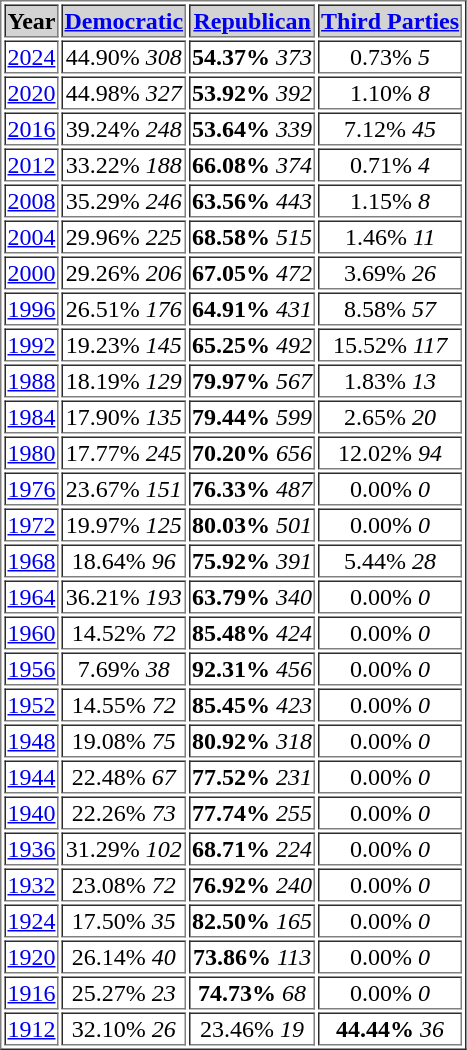<table border = “2”>
<tr style="background:lightgrey;">
<th>Year</th>
<th><a href='#'>Democratic</a></th>
<th><a href='#'>Republican</a></th>
<th><a href='#'>Third Parties</a></th>
</tr>
<tr>
<td align="center" ><a href='#'>2024</a></td>
<td align="center" >44.90% <em>308</em></td>
<td align="center" ><strong>54.37%</strong> <em>373</em></td>
<td align="center" >0.73% <em>5</em></td>
</tr>
<tr>
<td align="center" ><a href='#'>2020</a></td>
<td align="center" >44.98% <em>327</em></td>
<td align="center" ><strong>53.92%</strong> <em>392</em></td>
<td align="center" >1.10% <em>8</em></td>
</tr>
<tr>
<td align="center" ><a href='#'>2016</a></td>
<td align="center" >39.24% <em>248</em></td>
<td align="center" ><strong>53.64%</strong> <em>339</em></td>
<td align="center" >7.12% <em>45</em></td>
</tr>
<tr>
<td align="center" ><a href='#'>2012</a></td>
<td align="center" >33.22% <em>188</em></td>
<td align="center" ><strong>66.08%</strong> <em>374</em></td>
<td align="center" >0.71% <em>4</em></td>
</tr>
<tr>
<td align="center" ><a href='#'>2008</a></td>
<td align="center" >35.29% <em>246</em></td>
<td align="center" ><strong>63.56%</strong> <em>443</em></td>
<td align="center" >1.15% <em>8</em></td>
</tr>
<tr>
<td align="center" ><a href='#'>2004</a></td>
<td align="center" >29.96% <em>225</em></td>
<td align="center" ><strong>68.58%</strong> <em>515</em></td>
<td align="center" >1.46% <em>11</em></td>
</tr>
<tr>
<td align="center" ><a href='#'>2000</a></td>
<td align="center" >29.26% <em>206</em></td>
<td align="center" ><strong>67.05%</strong> <em>472</em></td>
<td align="center" >3.69% <em>26</em></td>
</tr>
<tr>
<td align="center" ><a href='#'>1996</a></td>
<td align="center" >26.51% <em>176</em></td>
<td align="center" ><strong>64.91%</strong> <em>431</em></td>
<td align="center" >8.58% <em>57</em></td>
</tr>
<tr>
<td align="center" ><a href='#'>1992</a></td>
<td align="center" >19.23% <em>145</em></td>
<td align="center" ><strong>65.25%</strong> <em>492</em></td>
<td align="center" >15.52% <em>117</em></td>
</tr>
<tr>
<td align="center" ><a href='#'>1988</a></td>
<td align="center" >18.19% <em>129</em></td>
<td align="center" ><strong>79.97%</strong> <em>567</em></td>
<td align="center" >1.83% <em>13</em></td>
</tr>
<tr>
<td align="center" ><a href='#'>1984</a></td>
<td align="center" >17.90% <em>135</em></td>
<td align="center" ><strong>79.44%</strong> <em>599</em></td>
<td align="center" >2.65% <em>20</em></td>
</tr>
<tr>
<td align="center" ><a href='#'>1980</a></td>
<td align="center" >17.77% <em>245</em></td>
<td align="center" ><strong>70.20%</strong> <em>656</em></td>
<td align="center" >12.02% <em>94</em></td>
</tr>
<tr>
<td align="center" ><a href='#'>1976</a></td>
<td align="center" >23.67% <em>151</em></td>
<td align="center" ><strong>76.33%</strong> <em>487</em></td>
<td align="center" >0.00% <em>0</em></td>
</tr>
<tr>
<td align="center" ><a href='#'>1972</a></td>
<td align="center" >19.97% <em>125</em></td>
<td align="center" ><strong>80.03%</strong> <em>501</em></td>
<td align="center" >0.00% <em>0</em></td>
</tr>
<tr>
<td align="center" ><a href='#'>1968</a></td>
<td align="center" >18.64% <em>96</em></td>
<td align="center" ><strong>75.92%</strong> <em>391</em></td>
<td align="center" >5.44% <em>28</em></td>
</tr>
<tr>
<td align="center" ><a href='#'>1964</a></td>
<td align="center" >36.21% <em>193</em></td>
<td align="center" ><strong>63.79%</strong> <em>340</em></td>
<td align="center" >0.00% <em>0</em></td>
</tr>
<tr>
<td align="center" ><a href='#'>1960</a></td>
<td align="center" >14.52% <em>72</em></td>
<td align="center" ><strong>85.48%</strong> <em>424</em></td>
<td align="center" >0.00% <em>0</em></td>
</tr>
<tr>
<td align="center" ><a href='#'>1956</a></td>
<td align="center" >7.69% <em>38</em></td>
<td align="center" ><strong>92.31%</strong> <em>456</em></td>
<td align="center" >0.00% <em>0</em></td>
</tr>
<tr>
<td align="center" ><a href='#'>1952</a></td>
<td align="center" >14.55% <em>72</em></td>
<td align="center" ><strong>85.45%</strong> <em>423</em></td>
<td align="center" >0.00% <em>0</em></td>
</tr>
<tr>
<td align="center" ><a href='#'>1948</a></td>
<td align="center" >19.08% <em>75</em></td>
<td align="center" ><strong>80.92%</strong> <em>318</em></td>
<td align="center" >0.00% <em>0</em></td>
</tr>
<tr>
<td align="center" ><a href='#'>1944</a></td>
<td align="center" >22.48% <em>67</em></td>
<td align="center" ><strong>77.52%</strong> <em>231</em></td>
<td align="center" >0.00% <em>0</em></td>
</tr>
<tr>
<td align="center" ><a href='#'>1940</a></td>
<td align="center" >22.26% <em>73</em></td>
<td align="center" ><strong>77.74%</strong> <em>255</em></td>
<td align="center" >0.00% <em>0</em></td>
</tr>
<tr>
<td align="center" ><a href='#'>1936</a></td>
<td align="center" >31.29% <em>102</em></td>
<td align="center" ><strong>68.71%</strong> <em>224</em></td>
<td align="center" >0.00% <em>0</em></td>
</tr>
<tr>
<td align="center" ><a href='#'>1932</a></td>
<td align="center" >23.08% <em>72</em></td>
<td align="center" ><strong>76.92%</strong> <em>240</em></td>
<td align="center" >0.00% <em>0</em></td>
</tr>
<tr>
<td align="center" ><a href='#'>1924</a></td>
<td align="center" >17.50% <em>35</em></td>
<td align="center" ><strong>82.50%</strong> <em>165</em></td>
<td align="center" >0.00% <em>0</em></td>
</tr>
<tr>
<td align="center" ><a href='#'>1920</a></td>
<td align="center" >26.14% <em>40</em></td>
<td align="center" ><strong>73.86%</strong> <em>113</em></td>
<td align="center" >0.00% <em>0</em></td>
</tr>
<tr>
<td align="center" ><a href='#'>1916</a></td>
<td align="center" >25.27% <em>23</em></td>
<td align="center" ><strong>74.73%</strong> <em>68</em></td>
<td align="center" >0.00% <em>0</em></td>
</tr>
<tr>
<td align="center" ><a href='#'>1912</a></td>
<td align="center" >32.10% <em>26</em></td>
<td align="center" >23.46% <em>19</em></td>
<td align="center" ><strong>44.44%</strong> <em>36</em></td>
</tr>
</table>
